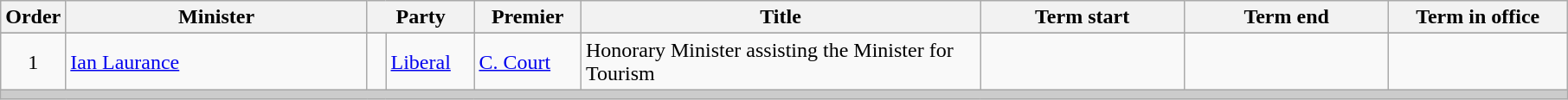<table class="wikitable">
<tr>
<th width=5>Order</th>
<th width=225>Minister</th>
<th width=75 colspan="2">Party</th>
<th width=75>Premier</th>
<th width=300>Title</th>
<th width=150>Term start</th>
<th width=150>Term end</th>
<th width=130>Term in office</th>
</tr>
<tr>
</tr>
<tr>
<td align=center>1</td>
<td><a href='#'>Ian Laurance</a></td>
<td> </td>
<td><a href='#'>Liberal</a></td>
<td><a href='#'>C. Court</a></td>
<td>Honorary Minister assisting the Minister for Tourism</td>
<td align=center></td>
<td align=center></td>
<td align=center></td>
</tr>
<tr>
<th colspan=9 style="background: #cccccc;"></th>
</tr>
</table>
